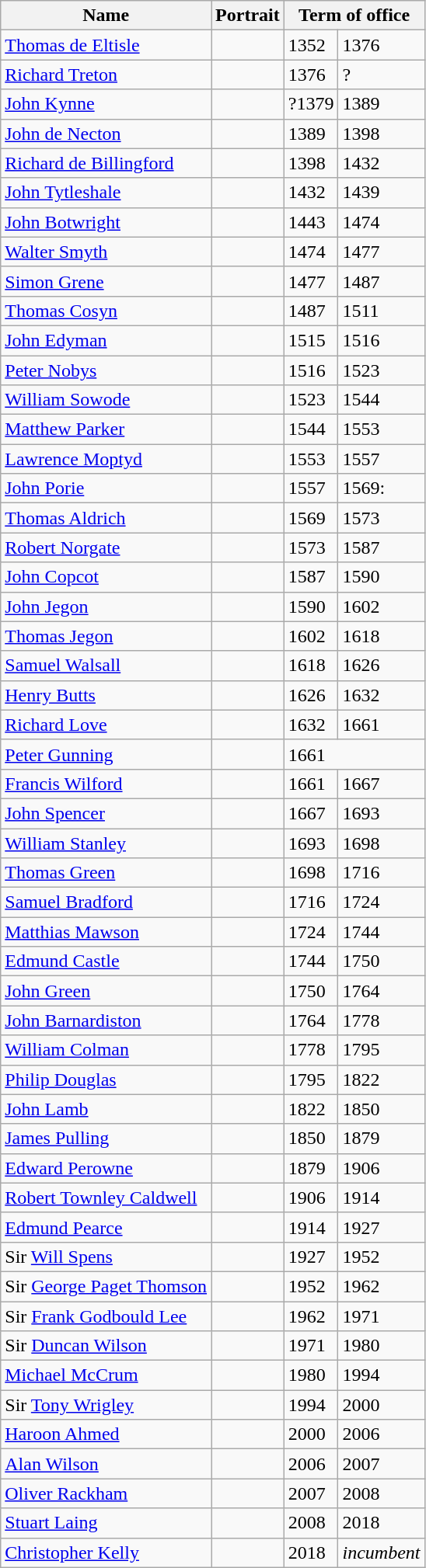<table class="wikitable">
<tr>
<th>Name</th>
<th>Portrait</th>
<th colspan=2>Term of office</th>
</tr>
<tr>
<td><a href='#'>Thomas de Eltisle</a></td>
<td></td>
<td>1352</td>
<td>1376</td>
</tr>
<tr>
<td><a href='#'>Richard Treton</a></td>
<td></td>
<td>1376</td>
<td>?</td>
</tr>
<tr>
<td><a href='#'>John Kynne</a></td>
<td></td>
<td>?1379</td>
<td>1389</td>
</tr>
<tr>
<td><a href='#'>John de Necton</a></td>
<td></td>
<td>1389</td>
<td>1398</td>
</tr>
<tr>
<td><a href='#'>Richard de Billingford</a></td>
<td></td>
<td>1398</td>
<td>1432</td>
</tr>
<tr>
<td><a href='#'>John Tytleshale</a></td>
<td></td>
<td>1432</td>
<td>1439</td>
</tr>
<tr>
<td><a href='#'>John Botwright</a></td>
<td></td>
<td>1443</td>
<td>1474</td>
</tr>
<tr>
<td><a href='#'>Walter Smyth</a></td>
<td></td>
<td>1474</td>
<td>1477</td>
</tr>
<tr>
<td><a href='#'>Simon Grene</a></td>
<td></td>
<td>1477</td>
<td>1487</td>
</tr>
<tr>
<td><a href='#'>Thomas Cosyn</a></td>
<td></td>
<td>1487</td>
<td>1511</td>
</tr>
<tr>
<td><a href='#'>John Edyman</a></td>
<td></td>
<td>1515</td>
<td>1516</td>
</tr>
<tr>
<td><a href='#'>Peter Nobys</a></td>
<td></td>
<td>1516</td>
<td>1523</td>
</tr>
<tr>
<td><a href='#'>William Sowode</a></td>
<td></td>
<td>1523</td>
<td>1544</td>
</tr>
<tr>
<td><a href='#'>Matthew Parker</a></td>
<td></td>
<td>1544</td>
<td>1553</td>
</tr>
<tr>
<td><a href='#'>Lawrence Moptyd</a></td>
<td></td>
<td>1553</td>
<td>1557</td>
</tr>
<tr>
<td><a href='#'>John Porie</a></td>
<td></td>
<td>1557</td>
<td>1569:</td>
</tr>
<tr>
<td><a href='#'>Thomas Aldrich</a></td>
<td></td>
<td>1569</td>
<td>1573</td>
</tr>
<tr>
<td><a href='#'>Robert Norgate</a></td>
<td></td>
<td>1573</td>
<td>1587</td>
</tr>
<tr>
<td><a href='#'>John Copcot</a></td>
<td></td>
<td>1587</td>
<td>1590</td>
</tr>
<tr>
<td><a href='#'>John Jegon</a></td>
<td></td>
<td>1590</td>
<td>1602</td>
</tr>
<tr>
<td><a href='#'>Thomas Jegon</a></td>
<td></td>
<td>1602</td>
<td>1618</td>
</tr>
<tr>
<td><a href='#'>Samuel Walsall</a></td>
<td></td>
<td>1618</td>
<td>1626</td>
</tr>
<tr>
<td><a href='#'>Henry Butts</a></td>
<td></td>
<td>1626</td>
<td>1632</td>
</tr>
<tr>
<td><a href='#'>Richard Love</a></td>
<td></td>
<td>1632</td>
<td>1661</td>
</tr>
<tr>
<td><a href='#'>Peter Gunning</a></td>
<td></td>
<td colspan=2>1661</td>
</tr>
<tr>
<td><a href='#'>Francis Wilford</a></td>
<td></td>
<td>1661</td>
<td>1667</td>
</tr>
<tr>
<td><a href='#'>John Spencer</a></td>
<td></td>
<td>1667</td>
<td>1693</td>
</tr>
<tr>
<td><a href='#'>William Stanley</a></td>
<td></td>
<td>1693</td>
<td>1698</td>
</tr>
<tr>
<td><a href='#'>Thomas Green</a></td>
<td></td>
<td>1698</td>
<td>1716</td>
</tr>
<tr>
<td><a href='#'>Samuel Bradford</a></td>
<td></td>
<td>1716</td>
<td>1724</td>
</tr>
<tr>
<td><a href='#'>Matthias Mawson</a></td>
<td></td>
<td>1724</td>
<td>1744</td>
</tr>
<tr>
<td><a href='#'>Edmund Castle</a></td>
<td></td>
<td>1744</td>
<td>1750</td>
</tr>
<tr>
<td><a href='#'>John Green</a></td>
<td></td>
<td>1750</td>
<td>1764</td>
</tr>
<tr>
<td><a href='#'>John Barnardiston</a></td>
<td></td>
<td>1764</td>
<td>1778</td>
</tr>
<tr>
<td><a href='#'>William Colman</a></td>
<td></td>
<td>1778</td>
<td>1795</td>
</tr>
<tr>
<td><a href='#'>Philip Douglas</a></td>
<td></td>
<td>1795</td>
<td>1822</td>
</tr>
<tr>
<td><a href='#'>John Lamb</a></td>
<td></td>
<td>1822</td>
<td>1850</td>
</tr>
<tr>
<td><a href='#'>James Pulling</a></td>
<td></td>
<td>1850</td>
<td>1879</td>
</tr>
<tr>
<td><a href='#'>Edward Perowne</a></td>
<td></td>
<td>1879</td>
<td>1906</td>
</tr>
<tr>
<td><a href='#'>Robert Townley Caldwell</a></td>
<td></td>
<td>1906</td>
<td>1914</td>
</tr>
<tr>
<td><a href='#'>Edmund Pearce</a></td>
<td></td>
<td>1914</td>
<td>1927</td>
</tr>
<tr>
<td>Sir <a href='#'>Will Spens</a></td>
<td></td>
<td>1927</td>
<td>1952</td>
</tr>
<tr>
<td>Sir <a href='#'>George Paget Thomson</a></td>
<td></td>
<td>1952</td>
<td>1962</td>
</tr>
<tr>
<td>Sir <a href='#'>Frank Godbould Lee</a></td>
<td></td>
<td>1962</td>
<td>1971</td>
</tr>
<tr>
<td>Sir <a href='#'>Duncan Wilson</a></td>
<td></td>
<td>1971</td>
<td>1980</td>
</tr>
<tr>
<td><a href='#'>Michael McCrum</a></td>
<td></td>
<td>1980</td>
<td>1994</td>
</tr>
<tr>
<td>Sir <a href='#'>Tony Wrigley</a></td>
<td></td>
<td>1994</td>
<td>2000</td>
</tr>
<tr>
<td><a href='#'>Haroon Ahmed</a></td>
<td></td>
<td>2000</td>
<td>2006</td>
</tr>
<tr>
<td><a href='#'>Alan Wilson</a></td>
<td></td>
<td>2006</td>
<td>2007</td>
</tr>
<tr>
<td><a href='#'>Oliver Rackham</a></td>
<td></td>
<td>2007</td>
<td>2008</td>
</tr>
<tr>
<td><a href='#'>Stuart Laing</a></td>
<td></td>
<td>2008</td>
<td>2018</td>
</tr>
<tr>
<td><a href='#'>Christopher Kelly</a></td>
<td></td>
<td>2018</td>
<td><em>incumbent</em></td>
</tr>
</table>
